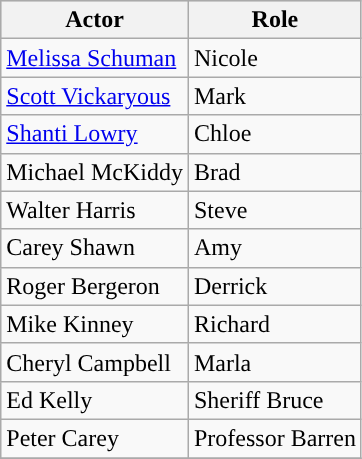<table class="wikitable">
<tr bgcolor="#CCCCCC">
<th>Actor</th>
<th>Role</th>
</tr>
<tr>
<td><a href='#'>Melissa Schuman</a></td>
<td>Nicole</td>
</tr>
<tr>
<td><a href='#'>Scott Vickaryous</a></td>
<td>Mark</td>
</tr>
<tr>
<td><a href='#'>Shanti Lowry</a></td>
<td>Chloe</td>
</tr>
<tr>
<td>Michael McKiddy</td>
<td>Brad</td>
</tr>
<tr>
<td>Walter Harris</td>
<td>Steve</td>
</tr>
<tr>
<td>Carey Shawn</td>
<td>Amy</td>
</tr>
<tr>
<td>Roger Bergeron</td>
<td>Derrick</td>
</tr>
<tr>
<td>Mike Kinney</td>
<td>Richard</td>
</tr>
<tr>
<td>Cheryl Campbell</td>
<td>Marla</td>
</tr>
<tr>
<td>Ed Kelly</td>
<td>Sheriff Bruce</td>
</tr>
<tr>
<td>Peter Carey</td>
<td>Professor Barren</td>
</tr>
<tr>
</tr>
</table>
